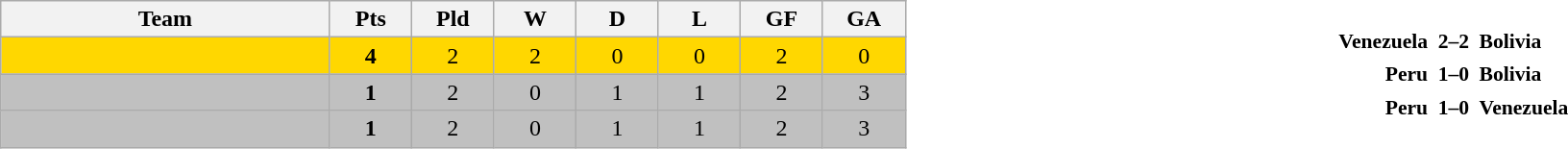<table cellpadding="0" cellspacing="0" width="100%">
<tr>
<td width="60%"><br><table class="wikitable" style="text-align: center;">
<tr>
<th width="20%">Team</th>
<th width="5%">Pts</th>
<th width="5%">Pld</th>
<th width="5%">W</th>
<th width="5%">D</th>
<th width="5%">L</th>
<th width="5%">GF</th>
<th width="5%">GA</th>
</tr>
<tr bgcolor="gold">
<td align="left"></td>
<td><strong>4</strong></td>
<td>2</td>
<td>2</td>
<td>0</td>
<td>0</td>
<td>2</td>
<td>0</td>
</tr>
<tr bgcolor="silver">
<td align="left"></td>
<td><strong>1</strong></td>
<td>2</td>
<td>0</td>
<td>1</td>
<td>1</td>
<td>2</td>
<td>3</td>
</tr>
<tr bgcolor="silver">
<td align="left"></td>
<td><strong>1</strong></td>
<td>2</td>
<td>0</td>
<td>1</td>
<td>1</td>
<td>2</td>
<td>3</td>
</tr>
</table>
</td>
<td width="40%"><br><table cellpadding="2" style="font-size:90%; margin: 0 auto;">
<tr>
<td width="40%" align="right"><strong>Venezuela</strong></td>
<td align="center"><strong>2–2</strong></td>
<td><strong>Bolivia</strong></td>
</tr>
<tr>
<td width="40%" align="right"><strong>Peru</strong></td>
<td align="center"><strong>1–0</strong></td>
<td><strong>Bolivia</strong></td>
</tr>
<tr>
<td width="40%" align="right"><strong>Peru</strong></td>
<td align="center"><strong>1–0</strong></td>
<td><strong>Venezuela</strong></td>
</tr>
</table>
</td>
</tr>
</table>
